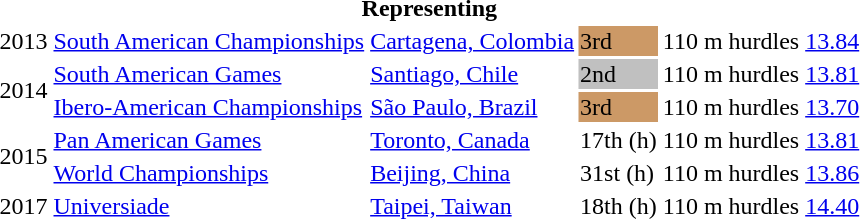<table>
<tr>
<th colspan="6">Representing </th>
</tr>
<tr>
<td>2013</td>
<td><a href='#'>South American Championships</a></td>
<td><a href='#'>Cartagena, Colombia</a></td>
<td bgcolor=cc9966>3rd</td>
<td>110 m hurdles</td>
<td><a href='#'>13.84</a></td>
</tr>
<tr>
<td rowspan=2>2014</td>
<td><a href='#'>South American Games</a></td>
<td><a href='#'>Santiago, Chile</a></td>
<td bgcolor=silver>2nd</td>
<td>110 m hurdles</td>
<td><a href='#'>13.81</a></td>
</tr>
<tr>
<td><a href='#'>Ibero-American Championships</a></td>
<td><a href='#'>São Paulo, Brazil</a></td>
<td bgcolor=cc9966>3rd</td>
<td>110 m hurdles</td>
<td><a href='#'>13.70</a></td>
</tr>
<tr>
<td rowspan=2>2015</td>
<td><a href='#'>Pan American Games</a></td>
<td><a href='#'>Toronto, Canada</a></td>
<td>17th (h)</td>
<td>110 m hurdles</td>
<td><a href='#'>13.81</a></td>
</tr>
<tr>
<td><a href='#'>World Championships</a></td>
<td><a href='#'>Beijing, China</a></td>
<td>31st (h)</td>
<td>110 m hurdles</td>
<td><a href='#'>13.86</a></td>
</tr>
<tr>
<td>2017</td>
<td><a href='#'>Universiade</a></td>
<td><a href='#'>Taipei, Taiwan</a></td>
<td>18th (h)</td>
<td>110 m hurdles</td>
<td><a href='#'>14.40</a></td>
</tr>
</table>
